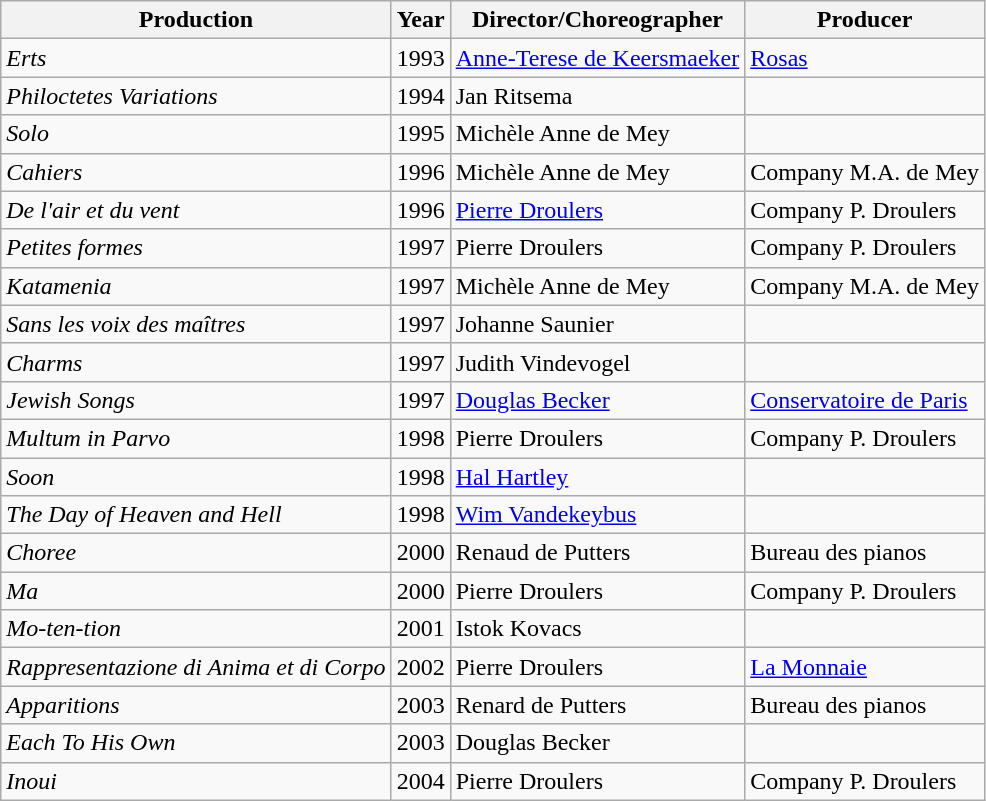<table class="wikitable sortable">
<tr>
<th>Production</th>
<th>Year</th>
<th>Director/Choreographer</th>
<th>Producer</th>
</tr>
<tr>
<td><em>Erts</em></td>
<td>1993</td>
<td><a href='#'>Anne-Terese de Keersmaeker</a></td>
<td><a href='#'>Rosas</a></td>
</tr>
<tr>
<td><em>Philoctetes Variations</em></td>
<td>1994</td>
<td>Jan Ritsema</td>
<td></td>
</tr>
<tr>
<td><em>Solo</em></td>
<td>1995</td>
<td>Michèle Anne de Mey</td>
<td></td>
</tr>
<tr>
<td><em>Cahiers</em></td>
<td>1996</td>
<td>Michèle Anne de Mey</td>
<td>Company M.A. de Mey</td>
</tr>
<tr>
<td><em>De l'air et du vent</em></td>
<td>1996</td>
<td><a href='#'>Pierre Droulers</a></td>
<td>Company P. Droulers</td>
</tr>
<tr>
<td><em>Petites formes</em></td>
<td>1997</td>
<td>Pierre Droulers</td>
<td>Company P. Droulers</td>
</tr>
<tr>
<td><em>Katamenia</em></td>
<td>1997</td>
<td>Michèle Anne de Mey</td>
<td>Company M.A. de Mey</td>
</tr>
<tr>
<td><em>Sans les voix des maîtres</em></td>
<td>1997</td>
<td>Johanne Saunier</td>
<td></td>
</tr>
<tr>
<td><em>Charms</em></td>
<td>1997</td>
<td>Judith Vindevogel</td>
<td></td>
</tr>
<tr>
<td><em>Jewish Songs</em></td>
<td>1997</td>
<td><a href='#'>Douglas Becker</a></td>
<td><a href='#'>Conservatoire de Paris</a></td>
</tr>
<tr>
<td><em>Multum in Parvo</em></td>
<td>1998</td>
<td>Pierre Droulers</td>
<td>Company P. Droulers</td>
</tr>
<tr>
<td><em>Soon</em></td>
<td>1998</td>
<td><a href='#'>Hal Hartley</a></td>
<td></td>
</tr>
<tr>
<td><em>The Day of Heaven and Hell</em></td>
<td>1998</td>
<td><a href='#'>Wim Vandekeybus</a></td>
<td></td>
</tr>
<tr>
<td><em>Choree</em></td>
<td>2000</td>
<td>Renaud de Putters</td>
<td>Bureau des pianos</td>
</tr>
<tr>
<td><em>Ma</em></td>
<td>2000</td>
<td>Pierre Droulers</td>
<td>Company P. Droulers</td>
</tr>
<tr>
<td><em>Mo-ten-tion</em></td>
<td>2001</td>
<td>Istok Kovacs</td>
<td></td>
</tr>
<tr>
<td><em>Rappresentazione di Anima et di Corpo</em></td>
<td>2002</td>
<td>Pierre Droulers</td>
<td><a href='#'>La Monnaie</a></td>
</tr>
<tr>
<td><em>Apparitions</em></td>
<td>2003</td>
<td>Renard de Putters</td>
<td>Bureau des pianos</td>
</tr>
<tr>
<td><em>Each To His Own</em></td>
<td>2003</td>
<td>Douglas Becker</td>
<td></td>
</tr>
<tr>
<td><em>Inoui</em></td>
<td>2004</td>
<td>Pierre Droulers</td>
<td>Company P. Droulers</td>
</tr>
</table>
